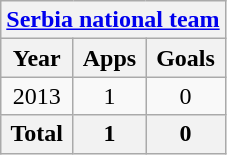<table class="wikitable" style="text-align:center">
<tr>
<th colspan=3><a href='#'>Serbia national team</a></th>
</tr>
<tr>
<th>Year</th>
<th>Apps</th>
<th>Goals</th>
</tr>
<tr>
<td>2013</td>
<td>1</td>
<td>0</td>
</tr>
<tr>
<th>Total</th>
<th>1</th>
<th>0</th>
</tr>
</table>
